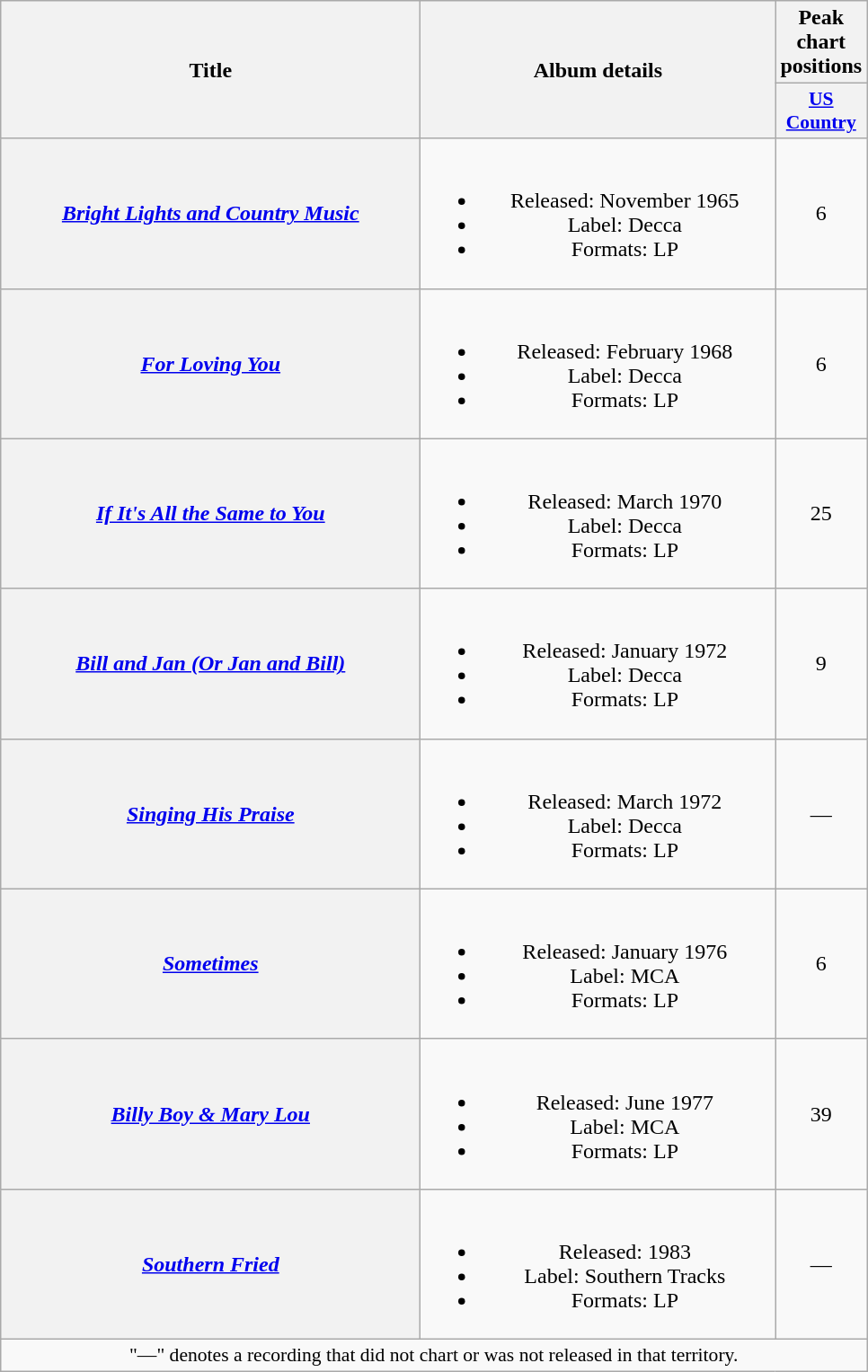<table class="wikitable plainrowheaders" style="text-align:center;" border="1">
<tr>
<th scope="col" rowspan="2" style="width:19em;">Title</th>
<th scope="col" rowspan="2" style="width:16em;">Album details</th>
<th scope="col" colspan="1">Peak<br>chart<br>positions</th>
</tr>
<tr>
<th scope="col" style="width:3em;font-size:90%;"><a href='#'>US<br>Country</a><br></th>
</tr>
<tr>
<th scope="row"><em><a href='#'>Bright Lights and Country Music</a></em><br></th>
<td><br><ul><li>Released: November 1965</li><li>Label: Decca</li><li>Formats: LP</li></ul></td>
<td>6</td>
</tr>
<tr>
<th scope="row"><em><a href='#'>For Loving You</a></em><br></th>
<td><br><ul><li>Released: February 1968</li><li>Label: Decca</li><li>Formats: LP</li></ul></td>
<td>6</td>
</tr>
<tr>
<th scope="row"><em><a href='#'>If It's All the Same to You</a></em><br></th>
<td><br><ul><li>Released: March 1970</li><li>Label: Decca</li><li>Formats: LP</li></ul></td>
<td>25</td>
</tr>
<tr>
<th scope="row"><em><a href='#'>Bill and Jan (Or Jan and Bill)</a></em><br></th>
<td><br><ul><li>Released: January 1972</li><li>Label: Decca</li><li>Formats: LP</li></ul></td>
<td>9</td>
</tr>
<tr>
<th scope="row"><em><a href='#'>Singing His Praise</a></em><br></th>
<td><br><ul><li>Released: March 1972</li><li>Label: Decca</li><li>Formats: LP</li></ul></td>
<td>—</td>
</tr>
<tr>
<th scope="row"><em><a href='#'>Sometimes</a></em><br></th>
<td><br><ul><li>Released: January 1976</li><li>Label: MCA</li><li>Formats: LP</li></ul></td>
<td>6</td>
</tr>
<tr>
<th scope="row"><em><a href='#'>Billy Boy & Mary Lou</a></em><br></th>
<td><br><ul><li>Released: June 1977</li><li>Label: MCA</li><li>Formats: LP</li></ul></td>
<td>39</td>
</tr>
<tr>
<th scope="row"><em><a href='#'>Southern Fried</a></em><br></th>
<td><br><ul><li>Released: 1983</li><li>Label: Southern Tracks</li><li>Formats: LP</li></ul></td>
<td>—</td>
</tr>
<tr>
<td colspan="3" style="font-size:90%">"—" denotes a recording that did not chart or was not released in that territory.</td>
</tr>
</table>
